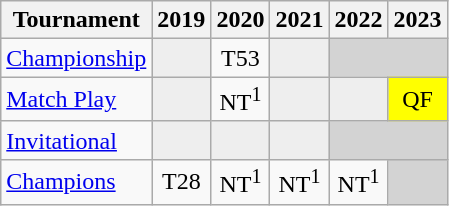<table class="wikitable" style="text-align:center;">
<tr>
<th>Tournament</th>
<th>2019</th>
<th>2020</th>
<th>2021</th>
<th>2022</th>
<th>2023</th>
</tr>
<tr>
<td align="left"><a href='#'>Championship</a></td>
<td style="background:#eeeeee;"></td>
<td>T53</td>
<td style="background:#eeeeee;"></td>
<td colspan=2 style="background:#D3D3D3;"></td>
</tr>
<tr>
<td align="left"><a href='#'>Match Play</a></td>
<td style="background:#eeeeee;"></td>
<td>NT<sup>1</sup></td>
<td style="background:#eeeeee;"></td>
<td style="background:#eeeeee;"></td>
<td style="background:yellow;">QF</td>
</tr>
<tr>
<td align="left"><a href='#'>Invitational</a></td>
<td style="background:#eeeeee;"></td>
<td style="background:#eeeeee;"></td>
<td style="background:#eeeeee;"></td>
<td colspan=2 style="background:#D3D3D3;"></td>
</tr>
<tr>
<td align="left"><a href='#'>Champions</a></td>
<td>T28</td>
<td>NT<sup>1</sup></td>
<td>NT<sup>1</sup></td>
<td>NT<sup>1</sup></td>
<td colspan=1 style="background:#D3D3D3;"></td>
</tr>
</table>
